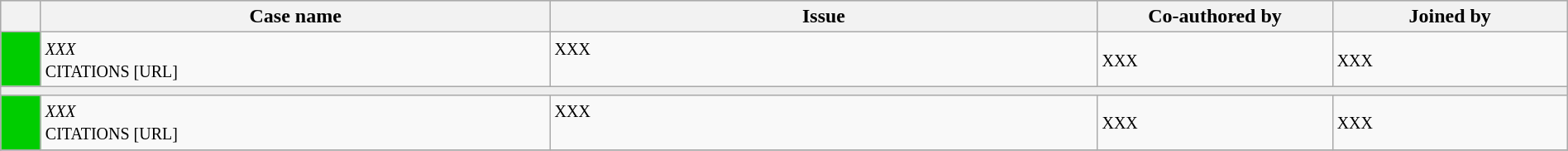<table class="wikitable" width=100%>
<tr bgcolor="#CCCCCC">
<th width=25px></th>
<th width=32.5%>Case name</th>
<th>Issue</th>
<th width=15%>Co-authored by</th>
<th width=15%>Joined by</th>
</tr>
<tr>
<td bgcolor="00cd00"></td>
<td align=left valign=top><small><em>XXX</em><br> CITATIONS [URL]</small></td>
<td valign=top><small> XXX</small></td>
<td><small> XXX</small></td>
<td><small>  XXX</small></td>
</tr>
<tr>
<td bgcolor=#EEEEEE colspan=5 valign=top><small></small></td>
</tr>
<tr>
<td bgcolor="00cd00"></td>
<td align=left valign=top><small><em>XXX</em><br> CITATIONS [URL]</small></td>
<td valign=top><small>XXX</small></td>
<td><small> XXX</small></td>
<td><small> XXX</small></td>
</tr>
<tr>
</tr>
</table>
